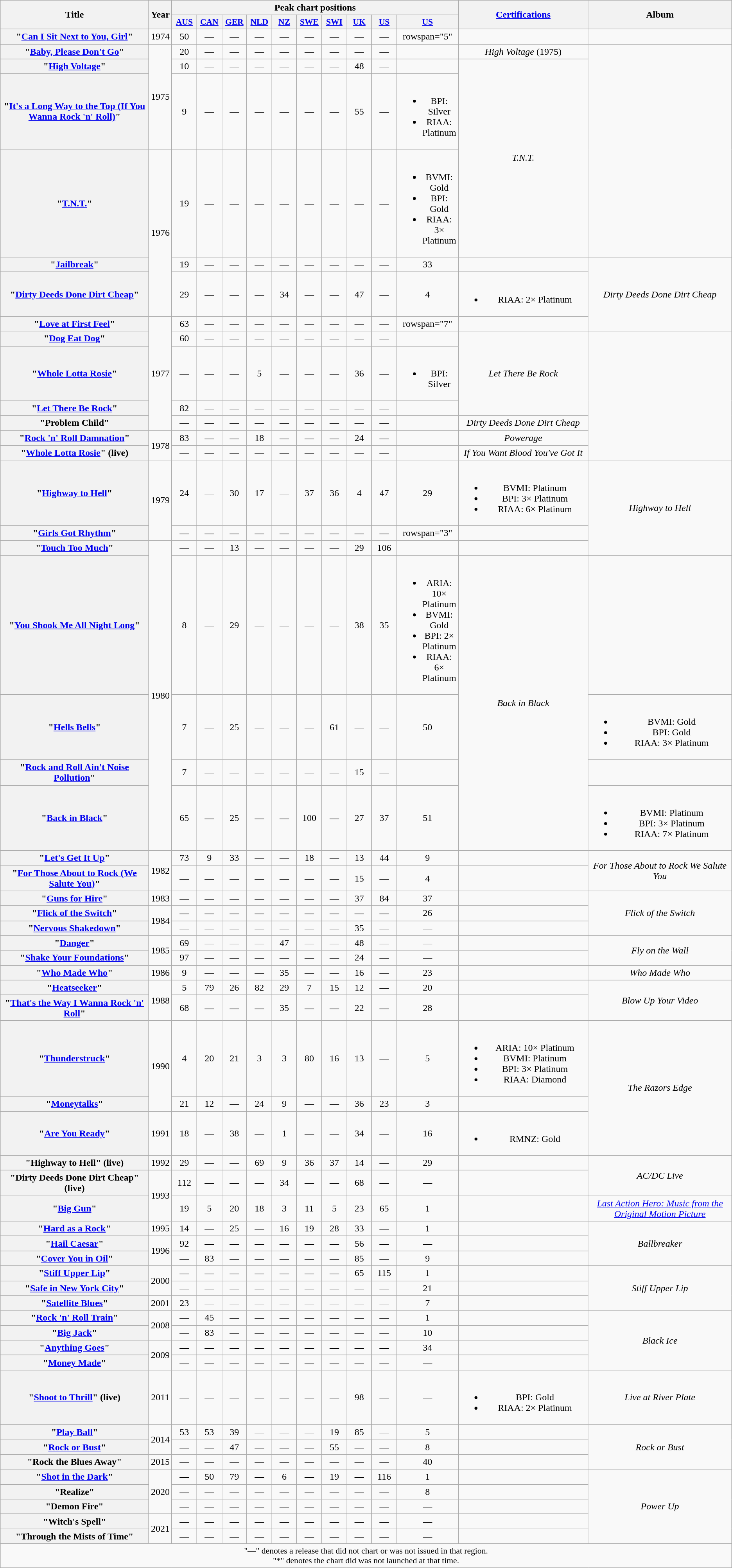<table class="wikitable plainrowheaders" style="text-align:center">
<tr>
<th scope="col" rowspan="2" style="width:15.5em;">Title</th>
<th scope="col" rowspan="2" style="width:1em;">Year</th>
<th scope="col" colspan="10">Peak chart positions</th>
<th scope="col" rowspan="2" style="width:13.5em;"><a href='#'>Certifications</a></th>
<th scope="col" rowspan="2" style="width:15em;">Album</th>
</tr>
<tr>
<th scope="col" style="width:2.5em; font-size:90%"><a href='#'>AUS</a><br></th>
<th scope="col" style="width:2.5em; font-size:90%"><a href='#'>CAN</a><br></th>
<th scope="col" style="width:2.5em; font-size:90%"><a href='#'>GER</a><br></th>
<th scope="col" style="width:2.5em; font-size:90%"><a href='#'>NLD</a><br></th>
<th scope="col" style="width:2.5em; font-size:90%"><a href='#'>NZ</a><br></th>
<th scope="col" style="width:2.5em; font-size:90%"><a href='#'>SWE</a><br></th>
<th scope="col" style="width:2.5em; font-size:90%"><a href='#'>SWI</a><br></th>
<th scope="col" style="width:2.5em; font-size:90%"><a href='#'>UK</a><br></th>
<th scope="col" style="width:2.5em; font-size:90%"><a href='#'>US</a><br></th>
<th scope="col" style="width:2.5em; font-size:90%"><a href='#'>US </a><br></th>
</tr>
<tr>
<th scope="row">"<a href='#'>Can I Sit Next to You, Girl</a>"</th>
<td>1974</td>
<td>50</td>
<td>—</td>
<td>—</td>
<td>—</td>
<td>—</td>
<td>—</td>
<td>—</td>
<td>—</td>
<td>—</td>
<td>rowspan="5" </td>
<td></td>
<td></td>
</tr>
<tr>
<th scope="row">"<a href='#'>Baby, Please Don't Go</a>"</th>
<td rowspan="3">1975</td>
<td>20</td>
<td>—</td>
<td>—</td>
<td>—</td>
<td>—</td>
<td>—</td>
<td>—</td>
<td>—</td>
<td>—</td>
<td></td>
<td><em>High Voltage</em> (1975)</td>
</tr>
<tr>
<th scope="row">"<a href='#'>High Voltage</a>"</th>
<td>10</td>
<td>—</td>
<td>—</td>
<td>—</td>
<td>—</td>
<td>—</td>
<td>—</td>
<td>48</td>
<td>—</td>
<td></td>
<td rowspan="3"><em>T.N.T.</em></td>
</tr>
<tr>
<th scope="row">"<a href='#'>It's a Long Way to the Top (If You Wanna Rock 'n' Roll)</a>"</th>
<td>9</td>
<td>—</td>
<td>—</td>
<td>—</td>
<td>—</td>
<td>—</td>
<td>—</td>
<td>55</td>
<td>—</td>
<td><br><ul><li>BPI: Silver</li><li>RIAA: Platinum</li></ul></td>
</tr>
<tr>
<th scope="row">"<a href='#'>T.N.T.</a>"</th>
<td rowspan="3">1976</td>
<td>19</td>
<td>—</td>
<td>—</td>
<td>—</td>
<td>—</td>
<td>—</td>
<td>—</td>
<td>—</td>
<td>—</td>
<td><br><ul><li>BVMI: Gold</li><li>BPI: Gold</li><li>RIAA: 3× Platinum</li></ul></td>
</tr>
<tr>
<th scope="row">"<a href='#'>Jailbreak</a>"</th>
<td>19</td>
<td>—</td>
<td>—</td>
<td>—</td>
<td>—</td>
<td>—</td>
<td>—</td>
<td>—</td>
<td>—</td>
<td>33</td>
<td></td>
<td rowspan="3"><em>Dirty Deeds Done Dirt Cheap</em></td>
</tr>
<tr>
<th scope="row">"<a href='#'>Dirty Deeds Done Dirt Cheap</a>"</th>
<td>29</td>
<td>—</td>
<td>—</td>
<td>—</td>
<td>34</td>
<td>—</td>
<td>—</td>
<td>47</td>
<td>—</td>
<td>4</td>
<td><br><ul><li>RIAA: 2× Platinum</li></ul></td>
</tr>
<tr>
<th scope="row">"<a href='#'>Love at First Feel</a>"</th>
<td rowspan="5">1977</td>
<td>63</td>
<td>—</td>
<td>—</td>
<td>—</td>
<td>—</td>
<td>—</td>
<td>—</td>
<td>—</td>
<td>—</td>
<td>rowspan="7" </td>
<td></td>
</tr>
<tr>
<th scope="row">"<a href='#'>Dog Eat Dog</a>"</th>
<td>60</td>
<td>—</td>
<td>—</td>
<td>—</td>
<td>—</td>
<td>—</td>
<td>—</td>
<td>—</td>
<td>—</td>
<td></td>
<td rowspan="3"><em>Let There Be Rock</em></td>
</tr>
<tr>
<th scope="row">"<a href='#'>Whole Lotta Rosie</a>"</th>
<td>—</td>
<td>—</td>
<td>—</td>
<td>5</td>
<td>—</td>
<td>—</td>
<td>—</td>
<td>36</td>
<td>—</td>
<td><br><ul><li>BPI: Silver</li></ul></td>
</tr>
<tr>
<th scope="row">"<a href='#'>Let There Be Rock</a>"</th>
<td>82</td>
<td>—</td>
<td>—</td>
<td>—</td>
<td>—</td>
<td>—</td>
<td>—</td>
<td>—</td>
<td>—</td>
<td></td>
</tr>
<tr>
<th scope="row">"Problem Child"</th>
<td>—</td>
<td>—</td>
<td>—</td>
<td>—</td>
<td>—</td>
<td>—</td>
<td>—</td>
<td>—</td>
<td>—</td>
<td></td>
<td><em>Dirty Deeds Done Dirt Cheap</em></td>
</tr>
<tr>
<th scope="row">"<a href='#'>Rock 'n' Roll Damnation</a>"</th>
<td rowspan="2">1978</td>
<td>83</td>
<td>—</td>
<td>—</td>
<td>18</td>
<td>—</td>
<td>—</td>
<td>—</td>
<td>24</td>
<td>—</td>
<td></td>
<td><em>Powerage</em></td>
</tr>
<tr>
<th scope="row">"<a href='#'>Whole Lotta Rosie</a>" (live)</th>
<td>—</td>
<td>—</td>
<td>—</td>
<td>—</td>
<td>—</td>
<td>—</td>
<td>—</td>
<td>—</td>
<td>—</td>
<td></td>
<td><em>If You Want Blood You've Got It</em></td>
</tr>
<tr>
<th scope="row">"<a href='#'>Highway to Hell</a>"</th>
<td rowspan="2">1979</td>
<td>24</td>
<td>—</td>
<td>30</td>
<td>17</td>
<td>—</td>
<td>37</td>
<td>36</td>
<td>4</td>
<td>47</td>
<td>29</td>
<td><br><ul><li>BVMI: Platinum</li><li>BPI: 3× Platinum</li><li>RIAA: 6× Platinum</li></ul></td>
<td rowspan="3"><em>Highway to Hell</em></td>
</tr>
<tr>
<th scope="row">"<a href='#'>Girls Got Rhythm</a>"</th>
<td>—</td>
<td>—</td>
<td>—</td>
<td>—</td>
<td>—</td>
<td>—</td>
<td>—</td>
<td>—</td>
<td>—</td>
<td>rowspan="3" </td>
<td></td>
</tr>
<tr>
<th scope="row">"<a href='#'>Touch Too Much</a>"</th>
<td rowspan="5">1980</td>
<td>—</td>
<td>—</td>
<td>13</td>
<td>—</td>
<td>—</td>
<td>—</td>
<td>—</td>
<td>29</td>
<td>106</td>
<td></td>
</tr>
<tr>
<th scope="row">"<a href='#'>You Shook Me All Night Long</a>"</th>
<td>8</td>
<td>—</td>
<td>29</td>
<td>—</td>
<td>—</td>
<td>—</td>
<td>—</td>
<td>38</td>
<td>35</td>
<td><br><ul><li>ARIA: 10× Platinum</li><li>BVMI: Gold</li><li>BPI: 2× Platinum</li><li>RIAA: 6× Platinum</li></ul></td>
<td rowspan="4"><em>Back in Black</em></td>
</tr>
<tr>
<th scope="row">"<a href='#'>Hells Bells</a>"</th>
<td>7</td>
<td>—</td>
<td>25</td>
<td>—</td>
<td>—</td>
<td>—</td>
<td>61</td>
<td>—</td>
<td>—</td>
<td>50</td>
<td><br><ul><li>BVMI: Gold</li><li>BPI: Gold</li><li>RIAA: 3× Platinum</li></ul></td>
</tr>
<tr>
<th scope="row">"<a href='#'>Rock and Roll Ain't Noise Pollution</a>"</th>
<td>7</td>
<td>—</td>
<td>—</td>
<td>—</td>
<td>—</td>
<td>—</td>
<td>—</td>
<td>15</td>
<td>—</td>
<td></td>
<td></td>
</tr>
<tr>
<th scope="row">"<a href='#'>Back in Black</a>"</th>
<td>65</td>
<td>—</td>
<td>25</td>
<td>—</td>
<td>—</td>
<td>100</td>
<td>—</td>
<td>27</td>
<td>37</td>
<td>51</td>
<td><br><ul><li>BVMI: Platinum</li><li>BPI: 3× Platinum</li><li>RIAA: 7× Platinum</li></ul></td>
</tr>
<tr>
<th scope="row">"<a href='#'>Let's Get It Up</a>"</th>
<td rowspan="2">1982</td>
<td>73</td>
<td>9</td>
<td>33</td>
<td>—</td>
<td>—</td>
<td>18</td>
<td>—</td>
<td>13</td>
<td>44</td>
<td>9</td>
<td></td>
<td rowspan="2"><em>For Those About to Rock We Salute You</em></td>
</tr>
<tr>
<th scope="row">"<a href='#'>For Those About to Rock (We Salute You)</a>"</th>
<td>—</td>
<td>—</td>
<td>—</td>
<td>—</td>
<td>—</td>
<td>—</td>
<td>—</td>
<td>15</td>
<td>—</td>
<td>4</td>
<td></td>
</tr>
<tr>
<th scope="row">"<a href='#'>Guns for Hire</a>"</th>
<td>1983</td>
<td>—</td>
<td>—</td>
<td>—</td>
<td>—</td>
<td>—</td>
<td>—</td>
<td>—</td>
<td>37</td>
<td>84</td>
<td>37</td>
<td></td>
<td rowspan="3"><em>Flick of the Switch</em></td>
</tr>
<tr>
<th scope="row">"<a href='#'>Flick of the Switch</a>"</th>
<td rowspan="2">1984</td>
<td>—</td>
<td>—</td>
<td>—</td>
<td>—</td>
<td>—</td>
<td>—</td>
<td>—</td>
<td>—</td>
<td>—</td>
<td>26</td>
<td></td>
</tr>
<tr>
<th scope="row">"<a href='#'>Nervous Shakedown</a>"</th>
<td>—</td>
<td>—</td>
<td>—</td>
<td>—</td>
<td>—</td>
<td>—</td>
<td>—</td>
<td>35</td>
<td>—</td>
<td>—</td>
<td></td>
</tr>
<tr>
<th scope="row">"<a href='#'>Danger</a>"</th>
<td rowspan="2">1985</td>
<td>69</td>
<td>—</td>
<td>—</td>
<td>—</td>
<td>47</td>
<td>—</td>
<td>—</td>
<td>48</td>
<td>—</td>
<td>—</td>
<td></td>
<td rowspan="2"><em>Fly on the Wall</em></td>
</tr>
<tr>
<th scope="row">"<a href='#'>Shake Your Foundations</a>"</th>
<td>97</td>
<td>—</td>
<td>—</td>
<td>—</td>
<td>—</td>
<td>—</td>
<td>—</td>
<td>24</td>
<td>—</td>
<td>—</td>
<td></td>
</tr>
<tr>
<th scope="row">"<a href='#'>Who Made Who</a>"</th>
<td>1986</td>
<td>9</td>
<td>—</td>
<td>—</td>
<td>—</td>
<td>35</td>
<td>—</td>
<td>—</td>
<td>16</td>
<td>—</td>
<td>23</td>
<td></td>
<td><em>Who Made Who</em></td>
</tr>
<tr>
<th scope="row">"<a href='#'>Heatseeker</a>"</th>
<td rowspan="2">1988</td>
<td>5</td>
<td>79</td>
<td>26</td>
<td>82</td>
<td>29</td>
<td>7</td>
<td>15</td>
<td>12</td>
<td>—</td>
<td>20</td>
<td></td>
<td rowspan="2"><em>Blow Up Your Video</em></td>
</tr>
<tr>
<th scope="row">"<a href='#'>That's the Way I Wanna Rock 'n' Roll</a>"</th>
<td>68</td>
<td>—</td>
<td>—</td>
<td>—</td>
<td>35</td>
<td>—</td>
<td>—</td>
<td>22</td>
<td>—</td>
<td>28</td>
<td></td>
</tr>
<tr>
<th scope="row">"<a href='#'>Thunderstruck</a>"</th>
<td rowspan="2">1990</td>
<td>4</td>
<td>20</td>
<td>21</td>
<td>3</td>
<td>3</td>
<td>80</td>
<td>16</td>
<td>13</td>
<td>—</td>
<td>5</td>
<td><br><ul><li>ARIA: 10× Platinum</li><li>BVMI: Platinum</li><li>BPI: 3× Platinum</li><li>RIAA: Diamond</li></ul></td>
<td rowspan="3"><em>The Razors Edge</em></td>
</tr>
<tr>
<th scope="row">"<a href='#'>Moneytalks</a>"</th>
<td>21</td>
<td>12</td>
<td>—</td>
<td>24</td>
<td>9</td>
<td>—</td>
<td>—</td>
<td>36</td>
<td>23</td>
<td>3</td>
<td></td>
</tr>
<tr>
<th scope="row">"<a href='#'>Are You Ready</a>"</th>
<td>1991</td>
<td>18</td>
<td>—</td>
<td>38</td>
<td>—</td>
<td>1</td>
<td>—</td>
<td>—</td>
<td>34</td>
<td>—</td>
<td>16</td>
<td><br><ul><li>RMNZ: Gold</li></ul></td>
</tr>
<tr>
<th scope="row">"Highway to Hell" (live)</th>
<td>1992</td>
<td>29</td>
<td>—</td>
<td>—</td>
<td>69</td>
<td>9</td>
<td>36</td>
<td>37</td>
<td>14</td>
<td>—</td>
<td>29</td>
<td></td>
<td rowspan="2"><em>AC/DC Live</em></td>
</tr>
<tr>
<th scope="row">"Dirty Deeds Done Dirt Cheap" (live)</th>
<td rowspan="2">1993</td>
<td>112</td>
<td>—</td>
<td>—</td>
<td>—</td>
<td>34</td>
<td>—</td>
<td>—</td>
<td>68</td>
<td>—</td>
<td>—</td>
<td></td>
</tr>
<tr>
<th scope="row">"<a href='#'>Big Gun</a>"</th>
<td>19</td>
<td>5</td>
<td>20</td>
<td>18</td>
<td>3</td>
<td>11</td>
<td>5</td>
<td>23</td>
<td>65</td>
<td>1</td>
<td></td>
<td><em><a href='#'>Last Action Hero: Music from the Original Motion Picture</a></em></td>
</tr>
<tr>
<th scope="row">"<a href='#'>Hard as a Rock</a>"</th>
<td>1995</td>
<td>14</td>
<td>—</td>
<td>25</td>
<td>—</td>
<td>16</td>
<td>19</td>
<td>28</td>
<td>33</td>
<td>—</td>
<td>1</td>
<td></td>
<td rowspan="3"><em>Ballbreaker</em></td>
</tr>
<tr>
<th scope="row">"<a href='#'>Hail Caesar</a>"</th>
<td rowspan="2">1996</td>
<td>92</td>
<td>—</td>
<td>—</td>
<td>—</td>
<td>—</td>
<td>—</td>
<td>—</td>
<td>56</td>
<td>—</td>
<td>—</td>
<td></td>
</tr>
<tr>
<th scope="row">"<a href='#'>Cover You in Oil</a>"</th>
<td>—</td>
<td>83</td>
<td>—</td>
<td>—</td>
<td>—</td>
<td>—</td>
<td>—</td>
<td>85</td>
<td>—</td>
<td>9</td>
<td></td>
</tr>
<tr>
<th scope="row">"<a href='#'>Stiff Upper Lip</a>"</th>
<td rowspan="2">2000</td>
<td>—</td>
<td>—</td>
<td>—</td>
<td>—</td>
<td>—</td>
<td>—</td>
<td>—</td>
<td>65</td>
<td>115</td>
<td>1</td>
<td></td>
<td rowspan="3"><em>Stiff Upper Lip</em></td>
</tr>
<tr>
<th scope="row">"<a href='#'>Safe in New York City</a>"</th>
<td>—</td>
<td>—</td>
<td>—</td>
<td>—</td>
<td>—</td>
<td>—</td>
<td>—</td>
<td>—</td>
<td>—</td>
<td>21</td>
<td></td>
</tr>
<tr>
<th scope="row">"<a href='#'>Satellite Blues</a>"</th>
<td>2001</td>
<td>23</td>
<td>—</td>
<td>—</td>
<td>—</td>
<td>—</td>
<td>—</td>
<td>—</td>
<td>—</td>
<td>—</td>
<td>7</td>
<td></td>
</tr>
<tr>
<th scope="row">"<a href='#'>Rock 'n' Roll Train</a>"</th>
<td rowspan="2">2008</td>
<td>—</td>
<td>45</td>
<td>—</td>
<td>—</td>
<td>—</td>
<td>—</td>
<td>—</td>
<td>—</td>
<td>—</td>
<td>1</td>
<td></td>
<td rowspan="4"><em>Black Ice</em></td>
</tr>
<tr>
<th scope="row">"<a href='#'>Big Jack</a>"</th>
<td>—</td>
<td>83</td>
<td>—</td>
<td>—</td>
<td>—</td>
<td>—</td>
<td>—</td>
<td>—</td>
<td>—</td>
<td>10</td>
<td></td>
</tr>
<tr>
<th scope="row">"<a href='#'>Anything Goes</a>"</th>
<td rowspan="2">2009</td>
<td>—</td>
<td>—</td>
<td>—</td>
<td>—</td>
<td>—</td>
<td>—</td>
<td>—</td>
<td>—</td>
<td>—</td>
<td>34</td>
<td></td>
</tr>
<tr>
<th scope="row">"<a href='#'>Money Made</a>"</th>
<td>—</td>
<td>—</td>
<td>—</td>
<td>—</td>
<td>—</td>
<td>—</td>
<td>—</td>
<td>—</td>
<td>—</td>
<td>—</td>
<td></td>
</tr>
<tr>
<th scope="row">"<a href='#'>Shoot to Thrill</a>" (live)</th>
<td>2011</td>
<td>—</td>
<td>—</td>
<td>—</td>
<td>—</td>
<td>—</td>
<td>—</td>
<td>—</td>
<td>98</td>
<td>—</td>
<td>—</td>
<td><br><ul><li>BPI: Gold</li><li>RIAA: 2× Platinum</li></ul></td>
<td><em>Live at River Plate</em></td>
</tr>
<tr>
<th scope="row">"<a href='#'>Play Ball</a>"</th>
<td rowspan="2">2014</td>
<td>53</td>
<td>53</td>
<td>39</td>
<td>—</td>
<td>—</td>
<td>—</td>
<td>19</td>
<td>85</td>
<td>—</td>
<td>5</td>
<td></td>
<td rowspan="3"><em>Rock or Bust</em></td>
</tr>
<tr>
<th scope="row">"<a href='#'>Rock or Bust</a>"</th>
<td>—</td>
<td>—</td>
<td>47</td>
<td>—</td>
<td>—</td>
<td>—</td>
<td>55</td>
<td>—</td>
<td>—</td>
<td>8</td>
<td></td>
</tr>
<tr>
<th scope="row">"Rock the Blues Away"</th>
<td>2015</td>
<td>—</td>
<td>—</td>
<td>—</td>
<td>—</td>
<td>—</td>
<td>—</td>
<td>—</td>
<td>—</td>
<td>—</td>
<td>40</td>
<td></td>
</tr>
<tr>
<th scope="row">"<a href='#'>Shot in the Dark</a>"</th>
<td rowspan="3">2020</td>
<td>—</td>
<td>50</td>
<td>79</td>
<td>—</td>
<td>6</td>
<td>—</td>
<td>19</td>
<td>—</td>
<td>116</td>
<td>1</td>
<td></td>
<td rowspan="5"><em>Power Up</em></td>
</tr>
<tr>
<th scope="row">"Realize"</th>
<td>—</td>
<td>—</td>
<td>—</td>
<td>—</td>
<td>—</td>
<td>—</td>
<td>—</td>
<td>—</td>
<td>—</td>
<td>8</td>
<td></td>
</tr>
<tr>
<th scope="row">"Demon Fire"</th>
<td>—</td>
<td>—</td>
<td>—</td>
<td>—</td>
<td>—</td>
<td>—</td>
<td>—</td>
<td>—</td>
<td>—</td>
<td>—</td>
</tr>
<tr>
<th scope="row">"Witch's Spell"</th>
<td rowspan="2">2021</td>
<td>—</td>
<td>—</td>
<td>—</td>
<td>—</td>
<td>—</td>
<td>—</td>
<td>—</td>
<td>—</td>
<td>—</td>
<td>—</td>
<td></td>
</tr>
<tr>
<th scope="row">"Through the Mists of Time"</th>
<td>—</td>
<td>—</td>
<td>—</td>
<td>—</td>
<td>—</td>
<td>—</td>
<td>—</td>
<td>—</td>
<td>—</td>
<td>—</td>
<td></td>
</tr>
<tr>
<td colspan="14" style="font-size:90%">"—" denotes a release that did not chart or was not issued in that region.<br>"*" denotes the chart did was not launched at that time.</td>
</tr>
</table>
